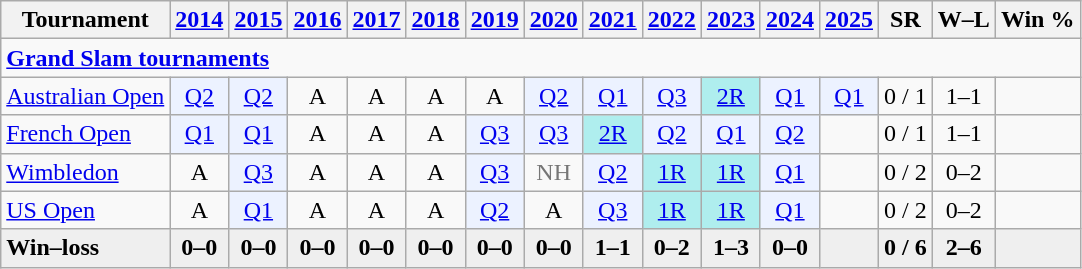<table class=wikitable style=text-align:center>
<tr>
<th>Tournament</th>
<th><a href='#'>2014</a></th>
<th><a href='#'>2015</a></th>
<th><a href='#'>2016</a></th>
<th><a href='#'>2017</a></th>
<th><a href='#'>2018</a></th>
<th><a href='#'>2019</a></th>
<th><a href='#'>2020</a></th>
<th><a href='#'>2021</a></th>
<th><a href='#'>2022</a></th>
<th><a href='#'>2023</a></th>
<th><a href='#'>2024</a></th>
<th><a href='#'>2025</a></th>
<th>SR</th>
<th>W–L</th>
<th>Win %</th>
</tr>
<tr>
<td colspan="16" style="text-align:left"><strong><a href='#'>Grand Slam tournaments</a></strong></td>
</tr>
<tr>
<td style=text-align:left><a href='#'>Australian Open</a></td>
<td style=background:#ecf2ff><a href='#'>Q2</a></td>
<td style=background:#ecf2ff><a href='#'>Q2</a></td>
<td>A</td>
<td>A</td>
<td>A</td>
<td>A</td>
<td style=background:#ecf2ff><a href='#'>Q2</a></td>
<td style=background:#ecf2ff><a href='#'>Q1</a></td>
<td style=background:#ecf2ff><a href='#'>Q3</a></td>
<td bgcolor=afeeee><a href='#'>2R</a></td>
<td style=background:#ecf2ff><a href='#'>Q1</a></td>
<td style=background:#ecf2ff><a href='#'>Q1</a></td>
<td>0 / 1</td>
<td>1–1</td>
<td></td>
</tr>
<tr>
<td style=text-align:left><a href='#'>French Open</a></td>
<td style=background:#ecf2ff><a href='#'>Q1</a></td>
<td style=background:#ecf2ff><a href='#'>Q1</a></td>
<td>A</td>
<td>A</td>
<td>A</td>
<td style=background:#ecf2ff><a href='#'>Q3</a></td>
<td style=background:#ecf2ff><a href='#'>Q3</a></td>
<td style=background:#afeeee><a href='#'>2R</a></td>
<td bgcolor=ecf2ff><a href='#'>Q2</a></td>
<td bgcolor=ecf2ff><a href='#'>Q1</a></td>
<td bgcolor=ecf2ff><a href='#'>Q2</a></td>
<td></td>
<td>0 / 1</td>
<td>1–1</td>
<td></td>
</tr>
<tr>
<td style=text-align:left><a href='#'>Wimbledon</a></td>
<td>A</td>
<td style=background:#ecf2ff><a href='#'>Q3</a></td>
<td>A</td>
<td>A</td>
<td>A</td>
<td style=background:#ecf2ff><a href='#'>Q3</a></td>
<td style=color:#767676>NH</td>
<td style=background:#ecf2ff><a href='#'>Q2</a></td>
<td bgcolor=afeeee><a href='#'>1R</a></td>
<td bgcolor=afeeee><a href='#'>1R</a></td>
<td bgcolor=ecf2ff><a href='#'>Q1</a></td>
<td></td>
<td>0 / 2</td>
<td>0–2</td>
<td></td>
</tr>
<tr>
<td style=text-align:left><a href='#'>US Open</a></td>
<td>A</td>
<td style=background:#ecf2ff><a href='#'>Q1</a></td>
<td>A</td>
<td>A</td>
<td>A</td>
<td style=background:#ecf2ff><a href='#'>Q2</a></td>
<td>A</td>
<td style=background:#ecf2ff><a href='#'>Q3</a></td>
<td bgcolor=afeeee><a href='#'>1R</a></td>
<td bgcolor=afeeee><a href='#'>1R</a></td>
<td bgcolor=ecf2ff><a href='#'>Q1</a></td>
<td></td>
<td>0 / 2</td>
<td>0–2</td>
<td></td>
</tr>
<tr style=font-weight:bold;background:#efefef>
<td style=text-align:left>Win–loss</td>
<td>0–0</td>
<td>0–0</td>
<td>0–0</td>
<td>0–0</td>
<td>0–0</td>
<td>0–0</td>
<td>0–0</td>
<td>1–1</td>
<td>0–2</td>
<td>1–3</td>
<td>0–0</td>
<td></td>
<td>0 / 6</td>
<td>2–6</td>
<td></td>
</tr>
</table>
